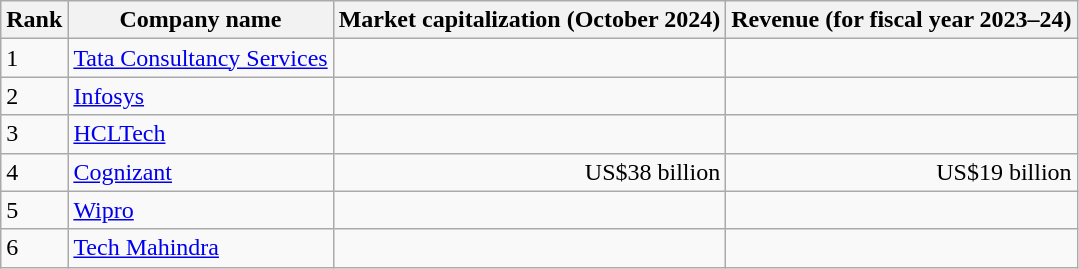<table class="wikitable">
<tr>
<th>Rank</th>
<th>Company name</th>
<th>Market capitalization (October 2024)</th>
<th>Revenue (for fiscal year 2023–24)</th>
</tr>
<tr>
<td>1</td>
<td><a href='#'>Tata Consultancy Services</a></td>
<td style="text-align:right;"></td>
<td style="text-align:right;"></td>
</tr>
<tr>
<td>2</td>
<td><a href='#'>Infosys</a></td>
<td style="text-align:right;"></td>
<td style="text-align:right;"></td>
</tr>
<tr>
<td>3</td>
<td><a href='#'>HCLTech</a></td>
<td style="text-align:right;"></td>
<td style="text-align:right;"></td>
</tr>
<tr>
<td>4</td>
<td><a href='#'>Cognizant</a></td>
<td style="text-align:right;">US$38 billion</td>
<td style="text-align:right;">US$19 billion</td>
</tr>
<tr>
<td>5</td>
<td><a href='#'>Wipro</a></td>
<td style="text-align:right;"></td>
<td style="text-align:right;"></td>
</tr>
<tr>
<td>6</td>
<td><a href='#'>Tech Mahindra</a></td>
<td style="text-align:right;"></td>
<td style="text-align:right;"></td>
</tr>
</table>
